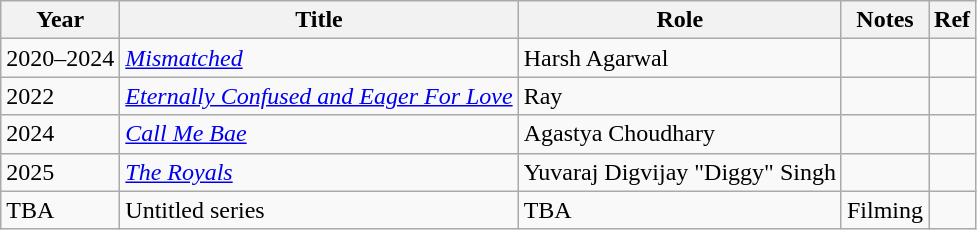<table class="wikitable">
<tr>
<th>Year</th>
<th>Title</th>
<th>Role</th>
<th>Notes</th>
<th>Ref</th>
</tr>
<tr>
<td>2020–2024</td>
<td><em><a href='#'>Mismatched</a></em></td>
<td>Harsh Agarwal</td>
<td></td>
<td></td>
</tr>
<tr>
<td>2022</td>
<td><a href='#'><em>Eternally Confused and Eager For Love</em></a></td>
<td>Ray</td>
<td></td>
<td></td>
</tr>
<tr>
<td>2024</td>
<td><em><a href='#'>Call Me Bae</a></em></td>
<td>Agastya Choudhary</td>
<td></td>
<td></td>
</tr>
<tr>
<td>2025</td>
<td><em><a href='#'>The Royals</a></em></td>
<td>Yuvaraj Digvijay "Diggy" Singh</td>
<td></td>
</tr>
<tr>
<td>TBA</td>
<td>Untitled series</td>
<td>TBA</td>
<td>Filming</td>
<td></td>
</tr>
</table>
